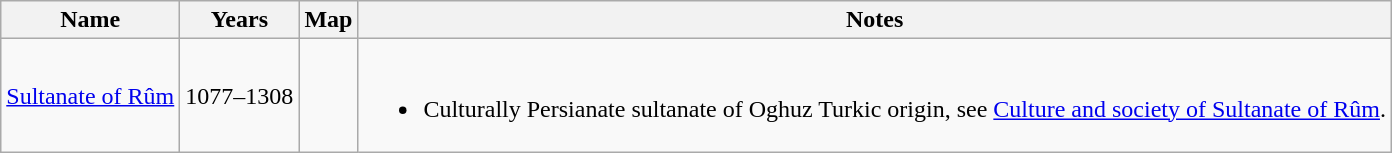<table class="sortable wikitable">
<tr>
<th>Name</th>
<th>Years</th>
<th>Map</th>
<th>Notes</th>
</tr>
<tr>
<td><a href='#'>Sultanate of Rûm</a></td>
<td>1077–1308</td>
<td></td>
<td><br><ul><li>Culturally Persianate sultanate of Oghuz Turkic origin, see <a href='#'>Culture and society of Sultanate of Rûm</a>.</li></ul></td>
</tr>
</table>
